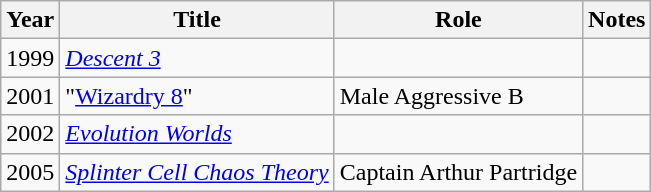<table class="wikitable sortable">
<tr>
<th>Year</th>
<th>Title</th>
<th>Role</th>
<th class="unsortable">Notes</th>
</tr>
<tr>
<td>1999</td>
<td><em><a href='#'>Descent 3</a></em></td>
<td></td>
<td></td>
</tr>
<tr>
<td>2001</td>
<td>"<a href='#'>Wizardry 8</a>"</td>
<td>Male Aggressive B</td>
<td></td>
</tr>
<tr>
<td>2002</td>
<td><em><a href='#'>Evolution Worlds</a></em></td>
<td></td>
<td></td>
</tr>
<tr>
<td>2005</td>
<td><em><a href='#'>Splinter Cell Chaos Theory</a></em></td>
<td>Captain Arthur Partridge</td>
<td></td>
</tr>
</table>
